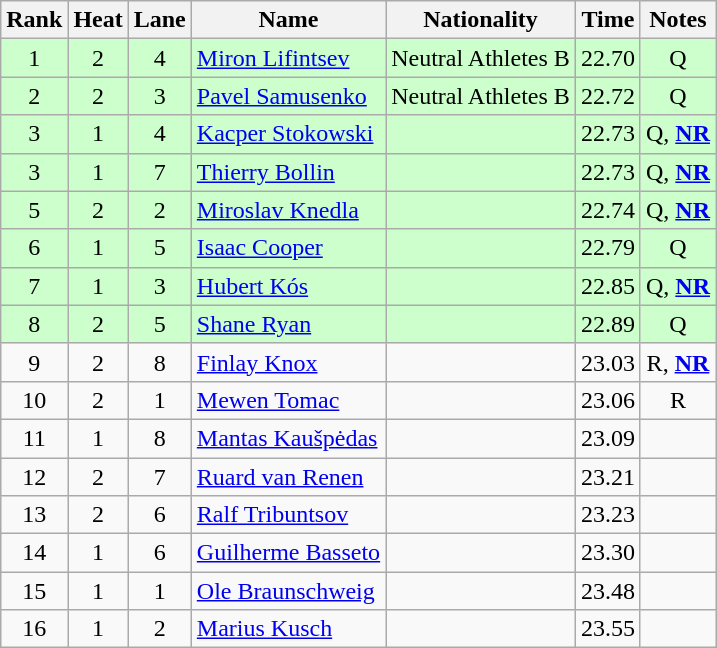<table class="wikitable sortable" style="text-align:center">
<tr>
<th>Rank</th>
<th>Heat</th>
<th>Lane</th>
<th>Name</th>
<th>Nationality</th>
<th>Time</th>
<th>Notes</th>
</tr>
<tr bgcolor=ccffcc>
<td>1</td>
<td>2</td>
<td>4</td>
<td align=left><a href='#'>Miron Lifintsev</a></td>
<td align=left> Neutral Athletes B</td>
<td>22.70</td>
<td>Q</td>
</tr>
<tr bgcolor=ccffcc>
<td>2</td>
<td>2</td>
<td>3</td>
<td align=left><a href='#'>Pavel Samusenko</a></td>
<td align=left> Neutral Athletes B</td>
<td>22.72</td>
<td>Q</td>
</tr>
<tr bgcolor=ccffcc>
<td>3</td>
<td>1</td>
<td>4</td>
<td align=left><a href='#'>Kacper Stokowski</a></td>
<td align=left></td>
<td>22.73</td>
<td>Q, <strong><a href='#'>NR</a></strong></td>
</tr>
<tr bgcolor=ccffcc>
<td>3</td>
<td>1</td>
<td>7</td>
<td align=left><a href='#'>Thierry Bollin</a></td>
<td align=left></td>
<td>22.73</td>
<td>Q, <strong><a href='#'>NR</a></strong></td>
</tr>
<tr bgcolor=ccffcc>
<td>5</td>
<td>2</td>
<td>2</td>
<td align=left><a href='#'>Miroslav Knedla</a></td>
<td align=left></td>
<td>22.74</td>
<td>Q, <strong><a href='#'>NR</a></strong></td>
</tr>
<tr bgcolor=ccffcc>
<td>6</td>
<td>1</td>
<td>5</td>
<td align=left><a href='#'>Isaac Cooper</a></td>
<td align=left></td>
<td>22.79</td>
<td>Q</td>
</tr>
<tr bgcolor=ccffcc>
<td>7</td>
<td>1</td>
<td>3</td>
<td align=left><a href='#'>Hubert Kós</a></td>
<td align=left></td>
<td>22.85</td>
<td>Q, <strong><a href='#'>NR</a></strong></td>
</tr>
<tr bgcolor=ccffcc>
<td>8</td>
<td>2</td>
<td>5</td>
<td align=left><a href='#'> Shane Ryan</a></td>
<td align=left></td>
<td>22.89</td>
<td>Q</td>
</tr>
<tr>
<td>9</td>
<td>2</td>
<td>8</td>
<td align=left><a href='#'>Finlay Knox</a></td>
<td align=left></td>
<td>23.03</td>
<td>R, <strong><a href='#'>NR</a></strong></td>
</tr>
<tr>
<td>10</td>
<td>2</td>
<td>1</td>
<td align=left><a href='#'>Mewen Tomac</a></td>
<td align=left></td>
<td>23.06</td>
<td>R</td>
</tr>
<tr>
<td>11</td>
<td>1</td>
<td>8</td>
<td align=left><a href='#'>Mantas Kaušpėdas</a></td>
<td align=left></td>
<td>23.09</td>
<td></td>
</tr>
<tr>
<td>12</td>
<td>2</td>
<td>7</td>
<td align=left><a href='#'>Ruard van Renen</a></td>
<td align=left></td>
<td>23.21</td>
<td></td>
</tr>
<tr>
<td>13</td>
<td>2</td>
<td>6</td>
<td align=left><a href='#'>Ralf Tribuntsov</a></td>
<td align=left></td>
<td>23.23</td>
<td></td>
</tr>
<tr>
<td>14</td>
<td>1</td>
<td>6</td>
<td align=left><a href='#'>Guilherme Basseto</a></td>
<td align=left></td>
<td>23.30</td>
<td></td>
</tr>
<tr>
<td>15</td>
<td>1</td>
<td>1</td>
<td align=left><a href='#'>Ole Braunschweig</a></td>
<td align=left></td>
<td>23.48</td>
<td></td>
</tr>
<tr>
<td>16</td>
<td>1</td>
<td>2</td>
<td align=left><a href='#'>Marius Kusch</a></td>
<td align=left></td>
<td>23.55</td>
<td></td>
</tr>
</table>
